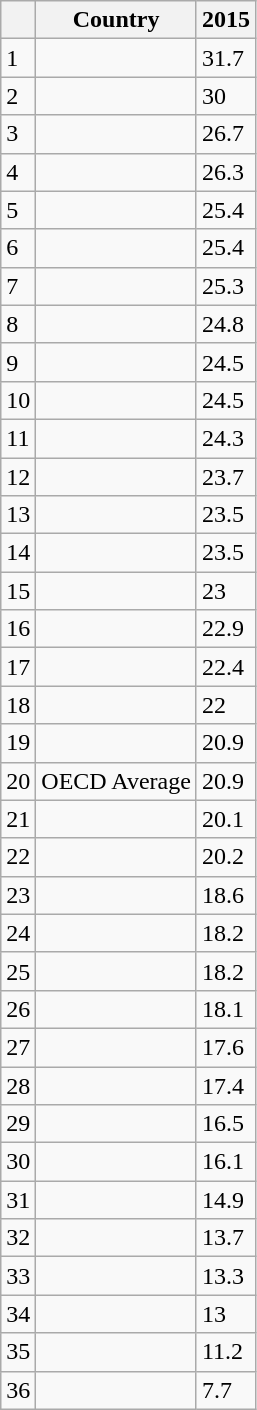<table class="wikitable sortable">
<tr>
<th></th>
<th>Country</th>
<th>2015</th>
</tr>
<tr>
<td>1</td>
<td></td>
<td>31.7</td>
</tr>
<tr>
<td>2</td>
<td></td>
<td>30</td>
</tr>
<tr>
<td>3</td>
<td></td>
<td>26.7</td>
</tr>
<tr>
<td>4</td>
<td></td>
<td>26.3</td>
</tr>
<tr>
<td>5</td>
<td></td>
<td>25.4</td>
</tr>
<tr>
<td>6</td>
<td></td>
<td>25.4</td>
</tr>
<tr>
<td>7</td>
<td></td>
<td>25.3</td>
</tr>
<tr>
<td>8</td>
<td></td>
<td>24.8</td>
</tr>
<tr>
<td>9</td>
<td></td>
<td>24.5</td>
</tr>
<tr>
<td>10</td>
<td></td>
<td>24.5</td>
</tr>
<tr>
<td>11</td>
<td></td>
<td>24.3</td>
</tr>
<tr>
<td>12</td>
<td></td>
<td>23.7</td>
</tr>
<tr>
<td>13</td>
<td></td>
<td>23.5</td>
</tr>
<tr>
<td>14</td>
<td></td>
<td>23.5</td>
</tr>
<tr>
<td>15</td>
<td></td>
<td>23</td>
</tr>
<tr>
<td>16</td>
<td></td>
<td>22.9</td>
</tr>
<tr>
<td>17</td>
<td></td>
<td>22.4</td>
</tr>
<tr>
<td>18</td>
<td></td>
<td>22</td>
</tr>
<tr>
<td>19</td>
<td></td>
<td>20.9</td>
</tr>
<tr>
<td>20</td>
<td>OECD Average</td>
<td>20.9</td>
</tr>
<tr>
<td>21</td>
<td></td>
<td>20.1</td>
</tr>
<tr>
<td>22</td>
<td></td>
<td>20.2</td>
</tr>
<tr>
<td>23</td>
<td></td>
<td>18.6</td>
</tr>
<tr>
<td>24</td>
<td></td>
<td>18.2</td>
</tr>
<tr>
<td>25</td>
<td></td>
<td>18.2</td>
</tr>
<tr>
<td>26</td>
<td></td>
<td>18.1</td>
</tr>
<tr>
<td>27</td>
<td></td>
<td>17.6</td>
</tr>
<tr>
<td>28</td>
<td></td>
<td>17.4</td>
</tr>
<tr>
<td>29</td>
<td></td>
<td>16.5</td>
</tr>
<tr>
<td>30</td>
<td></td>
<td>16.1</td>
</tr>
<tr>
<td>31</td>
<td></td>
<td>14.9</td>
</tr>
<tr>
<td>32</td>
<td></td>
<td>13.7</td>
</tr>
<tr>
<td>33</td>
<td></td>
<td>13.3</td>
</tr>
<tr>
<td>34</td>
<td></td>
<td>13</td>
</tr>
<tr>
<td>35</td>
<td></td>
<td>11.2</td>
</tr>
<tr>
<td>36</td>
<td></td>
<td>7.7</td>
</tr>
</table>
